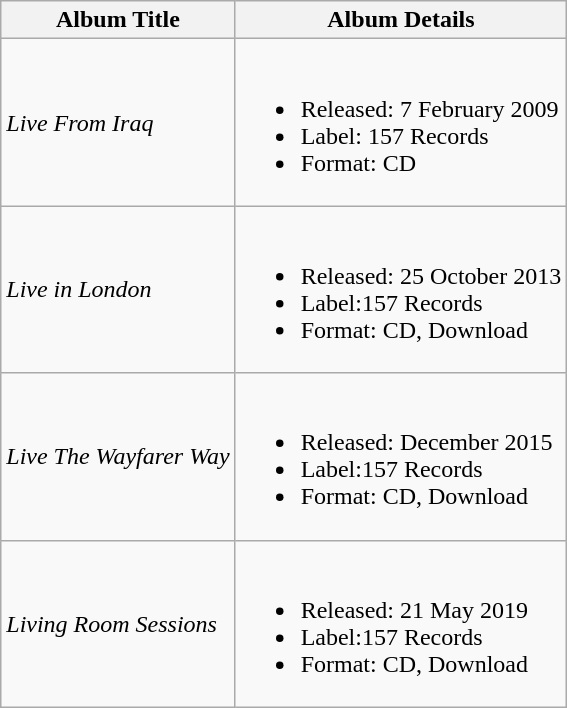<table class="wikitable">
<tr>
<th>Album Title</th>
<th>Album Details</th>
</tr>
<tr>
<td><em>Live From Iraq</em></td>
<td><br><ul><li>Released: 7 February 2009</li><li>Label: 157 Records</li><li>Format: CD</li></ul></td>
</tr>
<tr>
<td><em>Live in London</em></td>
<td><br><ul><li>Released: 25 October 2013</li><li>Label:157 Records</li><li>Format: CD, Download</li></ul></td>
</tr>
<tr>
<td><em>Live The Wayfarer Way</em></td>
<td><br><ul><li>Released: December 2015</li><li>Label:157 Records</li><li>Format: CD, Download</li></ul></td>
</tr>
<tr>
<td><em>Living Room Sessions</em></td>
<td><br><ul><li>Released: 21 May 2019</li><li>Label:157 Records</li><li>Format: CD, Download</li></ul></td>
</tr>
</table>
